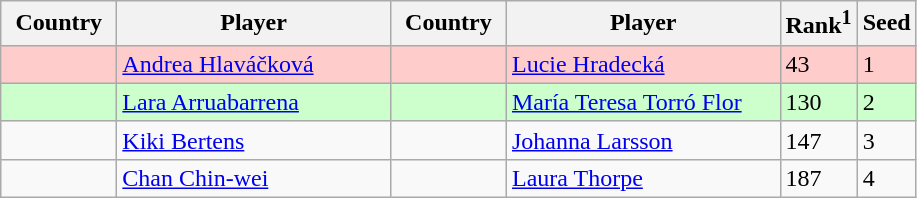<table class="sortable wikitable">
<tr>
<th width="70">Country</th>
<th width="175">Player</th>
<th width="70">Country</th>
<th width="175">Player</th>
<th>Rank<sup>1</sup></th>
<th>Seed</th>
</tr>
<tr style="background:#fcc;">
<td></td>
<td><a href='#'>Andrea Hlaváčková</a></td>
<td></td>
<td><a href='#'>Lucie Hradecká</a></td>
<td>43</td>
<td>1</td>
</tr>
<tr style="background:#cfc;">
<td></td>
<td><a href='#'>Lara Arruabarrena</a></td>
<td></td>
<td><a href='#'>María Teresa Torró Flor</a></td>
<td>130</td>
<td>2</td>
</tr>
<tr>
<td></td>
<td><a href='#'>Kiki Bertens</a></td>
<td></td>
<td><a href='#'>Johanna Larsson</a></td>
<td>147</td>
<td>3</td>
</tr>
<tr>
<td></td>
<td><a href='#'>Chan Chin-wei</a></td>
<td></td>
<td><a href='#'>Laura Thorpe</a></td>
<td>187</td>
<td>4</td>
</tr>
</table>
